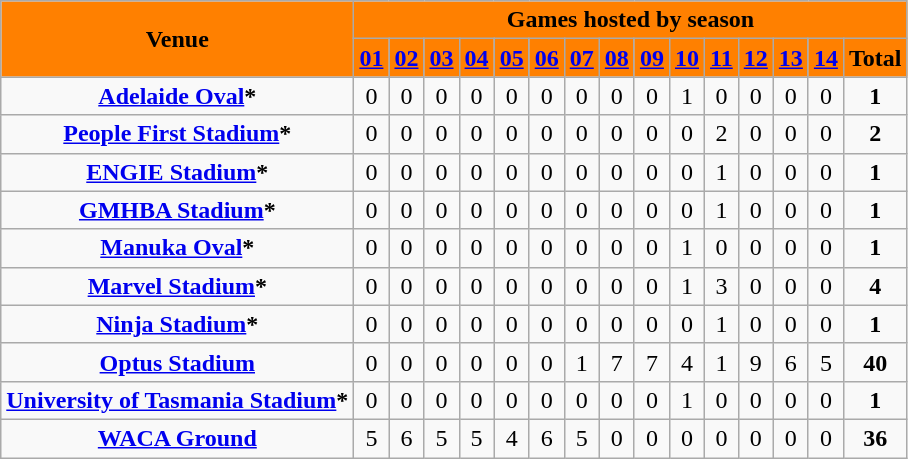<table class="wikitable" style="font-size:100%">
<tr>
<th rowspan=2 style="background:#ff8000;">Venue</th>
<th colspan="15" style="background:#ff8000;">Games hosted by season</th>
</tr>
<tr align=center style="background:#ff8000;">
<td><strong><a href='#'><span>01</span></a></strong></td>
<td><strong><a href='#'><span>02</span></a></strong></td>
<td><strong><a href='#'><span>03</span></a></strong></td>
<td><strong><a href='#'><span>04</span></a></strong></td>
<td><strong><a href='#'><span>05</span></a></strong></td>
<td><strong><a href='#'><span>06</span></a></strong></td>
<td><strong><a href='#'><span>07</span></a></strong></td>
<td><strong><a href='#'><span>08</span></a></strong></td>
<td><strong><a href='#'><span>09</span></a></strong></td>
<td><strong><a href='#'><span>10</span></a></strong></td>
<td><strong><a href='#'><span>11</span></a></strong></td>
<td><strong><a href='#'><span>12</span></a></strong></td>
<td><strong><a href='#'><span>13</span></a></strong></td>
<td><strong><a href='#'><span>14</span></a></strong></td>
<td><strong>Total</strong></td>
</tr>
<tr align=center>
<td><strong><a href='#'>Adelaide Oval</a>*</strong></td>
<td>0</td>
<td>0</td>
<td>0</td>
<td>0</td>
<td>0</td>
<td>0</td>
<td>0</td>
<td>0</td>
<td>0</td>
<td>1</td>
<td>0</td>
<td>0</td>
<td>0</td>
<td>0</td>
<td><strong>1</strong></td>
</tr>
<tr align=center>
<td><strong><a href='#'>People First Stadium</a>*</strong></td>
<td>0</td>
<td>0</td>
<td>0</td>
<td>0</td>
<td>0</td>
<td>0</td>
<td>0</td>
<td>0</td>
<td>0</td>
<td>0</td>
<td>2</td>
<td>0</td>
<td>0</td>
<td>0</td>
<td><strong>2</strong></td>
</tr>
<tr align=center>
<td><strong><a href='#'>ENGIE Stadium</a>*</strong></td>
<td>0</td>
<td>0</td>
<td>0</td>
<td>0</td>
<td>0</td>
<td>0</td>
<td>0</td>
<td>0</td>
<td>0</td>
<td>0</td>
<td>1</td>
<td>0</td>
<td>0</td>
<td>0</td>
<td><strong>1</strong></td>
</tr>
<tr align=center>
<td><strong><a href='#'>GMHBA Stadium</a>*</strong></td>
<td>0</td>
<td>0</td>
<td>0</td>
<td>0</td>
<td>0</td>
<td>0</td>
<td>0</td>
<td>0</td>
<td>0</td>
<td>0</td>
<td>1</td>
<td>0</td>
<td>0</td>
<td>0</td>
<td><strong>1</strong></td>
</tr>
<tr align=center>
<td><strong><a href='#'>Manuka Oval</a>*</strong></td>
<td>0</td>
<td>0</td>
<td>0</td>
<td>0</td>
<td>0</td>
<td>0</td>
<td>0</td>
<td>0</td>
<td>0</td>
<td>1</td>
<td>0</td>
<td>0</td>
<td>0</td>
<td>0</td>
<td><strong>1</strong></td>
</tr>
<tr align=center>
<td><strong><a href='#'>Marvel Stadium</a>*</strong></td>
<td>0</td>
<td>0</td>
<td>0</td>
<td>0</td>
<td>0</td>
<td>0</td>
<td>0</td>
<td>0</td>
<td>0</td>
<td>1</td>
<td>3</td>
<td>0</td>
<td>0</td>
<td>0</td>
<td><strong>4</strong></td>
</tr>
<tr align=center>
<td><strong><a href='#'>Ninja Stadium</a>*</strong></td>
<td>0</td>
<td>0</td>
<td>0</td>
<td>0</td>
<td>0</td>
<td>0</td>
<td>0</td>
<td>0</td>
<td>0</td>
<td>0</td>
<td>1</td>
<td>0</td>
<td>0</td>
<td>0</td>
<td><strong>1</strong></td>
</tr>
<tr align=center>
<td><strong><a href='#'>Optus Stadium</a></strong></td>
<td>0</td>
<td>0</td>
<td>0</td>
<td>0</td>
<td>0</td>
<td>0</td>
<td>1</td>
<td>7</td>
<td>7</td>
<td>4</td>
<td>1</td>
<td>9</td>
<td>6</td>
<td>5</td>
<td><strong>40</strong></td>
</tr>
<tr align=center>
<td><strong><a href='#'>University of Tasmania Stadium</a>*</strong></td>
<td>0</td>
<td>0</td>
<td>0</td>
<td>0</td>
<td>0</td>
<td>0</td>
<td>0</td>
<td>0</td>
<td>0</td>
<td>1</td>
<td>0</td>
<td>0</td>
<td>0</td>
<td>0</td>
<td><strong>1</strong></td>
</tr>
<tr align=center>
<td><strong><a href='#'>WACA Ground</a></strong></td>
<td>5</td>
<td>6</td>
<td>5</td>
<td>5</td>
<td>4</td>
<td>6</td>
<td>5</td>
<td>0</td>
<td>0</td>
<td>0</td>
<td>0</td>
<td>0</td>
<td>0</td>
<td>0</td>
<td><strong>36</strong></td>
</tr>
</table>
